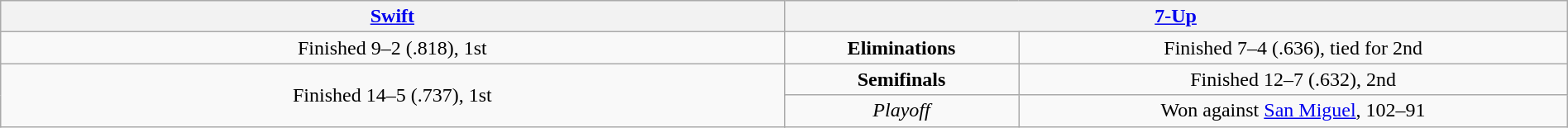<table class="wikitable" style="width:100%;">
<tr align=center>
<th colspan="2" style="width:45%;"><a href='#'>Swift</a></th>
<th colspan="2" style="width:45%;"><a href='#'>7-Up</a></th>
</tr>
<tr align=center>
<td>Finished 9–2 (.818), 1st</td>
<td colspan=2><strong>Eliminations</strong></td>
<td>Finished 7–4 (.636), tied for 2nd</td>
</tr>
<tr align=center>
<td rowspan=2>Finished 14–5 (.737), 1st</td>
<td colspan=2><strong>Semifinals</strong></td>
<td>Finished 12–7 (.632), 2nd</td>
</tr>
<tr align=center>
<td colspan=2><em>Playoff</em></td>
<td>Won against <a href='#'>San Miguel</a>, 102–91</td>
</tr>
</table>
